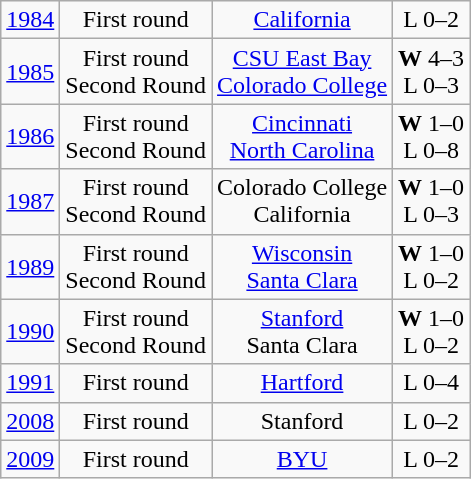<table class="wikitable">
<tr align="center">
<td><a href='#'>1984</a></td>
<td>First round</td>
<td><a href='#'>California</a></td>
<td>L 0–2</td>
</tr>
<tr align="center">
<td><a href='#'>1985</a></td>
<td>First round<br>Second Round</td>
<td><a href='#'>CSU East Bay</a><br><a href='#'>Colorado College</a></td>
<td><strong>W</strong> 4–3<br>L 0–3</td>
</tr>
<tr align="center">
<td><a href='#'>1986</a></td>
<td>First round<br>Second Round</td>
<td><a href='#'>Cincinnati</a><br><a href='#'>North Carolina</a></td>
<td><strong>W</strong> 1–0<br>L 0–8</td>
</tr>
<tr align="center">
<td><a href='#'>1987</a></td>
<td>First round<br>Second Round</td>
<td>Colorado College<br>California</td>
<td><strong>W</strong> 1–0<br>L 0–3</td>
</tr>
<tr align="center">
<td><a href='#'>1989</a></td>
<td>First round<br>Second Round</td>
<td><a href='#'>Wisconsin</a><br><a href='#'>Santa Clara</a></td>
<td><strong>W</strong> 1–0<br>L 0–2</td>
</tr>
<tr align="center">
<td><a href='#'>1990</a></td>
<td>First round<br>Second Round</td>
<td><a href='#'>Stanford</a><br>Santa Clara</td>
<td><strong>W</strong> 1–0<br>L 0–2</td>
</tr>
<tr align="center">
<td><a href='#'>1991</a></td>
<td>First round</td>
<td><a href='#'>Hartford</a></td>
<td>L 0–4</td>
</tr>
<tr align="center">
<td><a href='#'>2008</a></td>
<td>First round</td>
<td>Stanford</td>
<td>L 0–2</td>
</tr>
<tr align="center">
<td><a href='#'>2009</a></td>
<td>First round</td>
<td><a href='#'>BYU</a></td>
<td>L 0–2</td>
</tr>
</table>
